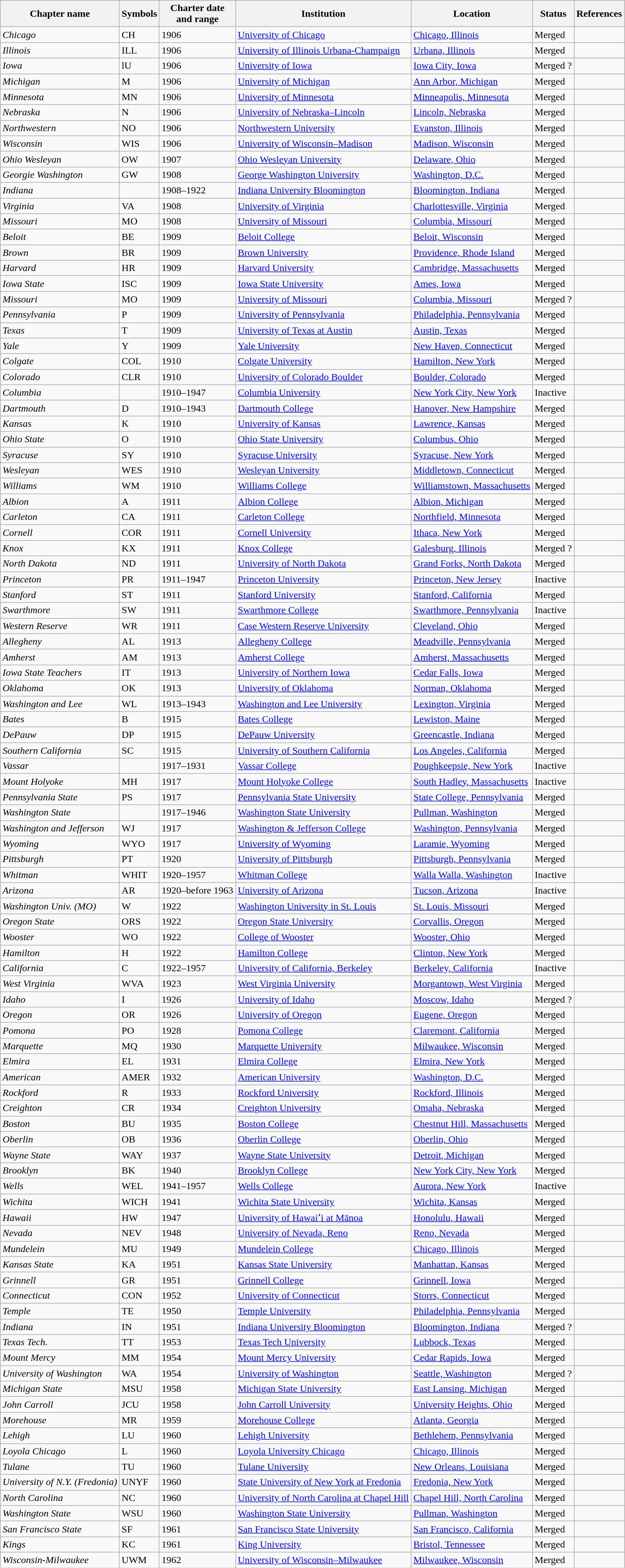<table class="wikitable">
<tr>
<th>Chapter name</th>
<th>Symbols</th>
<th>Charter date<br>and range</th>
<th>Institution</th>
<th>Location</th>
<th>Status</th>
<th>References</th>
</tr>
<tr>
<td><em>Chicago</em></td>
<td>CH</td>
<td>1906</td>
<td><a href='#'>University of Chicago</a></td>
<td><a href='#'>Chicago, Illinois</a></td>
<td>Merged</td>
<td></td>
</tr>
<tr>
<td><em>Illinois</em></td>
<td>ILL</td>
<td>1906</td>
<td><a href='#'>University of Illinois Urbana-Champaign</a></td>
<td><a href='#'>Urbana, Illinois</a></td>
<td>Merged</td>
<td></td>
</tr>
<tr>
<td><em>Iowa</em></td>
<td>lU</td>
<td>1906</td>
<td><a href='#'>University of Iowa</a></td>
<td><a href='#'>Iowa City, Iowa</a></td>
<td>Merged ?</td>
<td></td>
</tr>
<tr>
<td><em>Michigan</em></td>
<td>M</td>
<td>1906</td>
<td><a href='#'>University of Michigan</a></td>
<td><a href='#'>Ann Arbor, Michigan</a></td>
<td>Merged</td>
<td></td>
</tr>
<tr>
<td><em>Minnesota</em></td>
<td>MN</td>
<td>1906</td>
<td><a href='#'>University of Minnesota</a></td>
<td><a href='#'>Minneapolis, Minnesota</a></td>
<td>Merged</td>
<td></td>
</tr>
<tr>
<td><em>Nebraska</em></td>
<td>N</td>
<td>1906</td>
<td><a href='#'>University of Nebraska–Lincoln</a></td>
<td><a href='#'>Lincoln, Nebraska</a></td>
<td>Merged</td>
<td></td>
</tr>
<tr>
<td><em>Northwestern</em></td>
<td>NO</td>
<td>1906</td>
<td><a href='#'>Northwestern University</a></td>
<td><a href='#'>Evanston, Illinois</a></td>
<td>Merged</td>
<td></td>
</tr>
<tr>
<td><em>Wisconsin</em></td>
<td>WIS</td>
<td>1906</td>
<td><a href='#'>University of Wisconsin–Madison</a></td>
<td><a href='#'>Madison, Wisconsin</a></td>
<td>Merged</td>
<td></td>
</tr>
<tr>
<td><em>Ohio Wesleyan</em></td>
<td>OW</td>
<td>1907</td>
<td><a href='#'>Ohio Wesleyan University</a></td>
<td><a href='#'>Delaware, Ohio</a></td>
<td>Merged</td>
<td></td>
</tr>
<tr>
<td><em>Georgie Washington</em></td>
<td>GW</td>
<td>1908</td>
<td><a href='#'>George Washington University</a></td>
<td><a href='#'>Washington, D.C.</a></td>
<td>Merged</td>
<td></td>
</tr>
<tr>
<td><em>Indiana</em></td>
<td></td>
<td>1908–1922</td>
<td><a href='#'>Indiana University Bloomington</a></td>
<td><a href='#'>Bloomington, Indiana</a></td>
<td>Merged</td>
<td></td>
</tr>
<tr>
<td><em>Virginia</em></td>
<td>VA</td>
<td>1908</td>
<td><a href='#'>University of Virginia</a></td>
<td><a href='#'>Charlottesville, Virginia</a></td>
<td>Merged</td>
<td></td>
</tr>
<tr>
<td><em>Missouri</em></td>
<td>MO</td>
<td>1908</td>
<td><a href='#'>University of Missouri</a></td>
<td><a href='#'>Columbia, Missouri</a></td>
<td>Merged</td>
<td></td>
</tr>
<tr>
<td><em>Beloit</em></td>
<td>BE</td>
<td>1909</td>
<td><a href='#'>Beloit College</a></td>
<td><a href='#'>Beloit, Wisconsin</a></td>
<td>Merged</td>
<td></td>
</tr>
<tr>
<td><em>Brown</em></td>
<td>BR</td>
<td>1909</td>
<td><a href='#'>Brown University</a></td>
<td><a href='#'>Providence, Rhode Island</a></td>
<td>Merged</td>
<td></td>
</tr>
<tr>
<td><em>Harvard</em></td>
<td>HR</td>
<td>1909</td>
<td><a href='#'>Harvard University</a></td>
<td><a href='#'>Cambridge, Massachusetts</a></td>
<td>Merged</td>
<td></td>
</tr>
<tr>
<td><em>Iowa State</em></td>
<td>ISC</td>
<td>1909</td>
<td><a href='#'>Iowa State University</a></td>
<td><a href='#'>Ames, Iowa</a></td>
<td>Merged</td>
<td></td>
</tr>
<tr>
<td><em>Missouri</em></td>
<td>MO</td>
<td>1909</td>
<td><a href='#'>University of Missouri</a></td>
<td><a href='#'>Columbia, Missouri</a></td>
<td>Merged ?</td>
<td></td>
</tr>
<tr>
<td><em>Pennsylvania</em></td>
<td>P</td>
<td>1909</td>
<td><a href='#'>University of Pennsylvania</a></td>
<td><a href='#'>Philadelphia, Pennsylvania</a></td>
<td>Merged</td>
<td></td>
</tr>
<tr>
<td><em>Texas</em></td>
<td>T</td>
<td>1909</td>
<td><a href='#'>University of Texas at Austin</a></td>
<td><a href='#'>Austin, Texas</a></td>
<td>Merged</td>
<td></td>
</tr>
<tr>
<td><em>Yale</em></td>
<td>Y</td>
<td>1909</td>
<td><a href='#'>Yale University</a></td>
<td><a href='#'>New Haven, Connecticut</a></td>
<td>Merged</td>
<td></td>
</tr>
<tr>
<td><em>Colgate</em></td>
<td>COL</td>
<td>1910</td>
<td><a href='#'>Colgate University</a></td>
<td><a href='#'>Hamilton, New York</a></td>
<td>Merged</td>
<td></td>
</tr>
<tr>
<td><em>Colorado</em></td>
<td>CLR</td>
<td>1910</td>
<td><a href='#'>University of Colorado Boulder</a></td>
<td><a href='#'>Boulder, Colorado</a></td>
<td>Merged</td>
<td></td>
</tr>
<tr>
<td><em>Columbia</em></td>
<td></td>
<td>1910–1947</td>
<td><a href='#'>Columbia University</a></td>
<td><a href='#'>New York City, New York</a></td>
<td>Inactive</td>
<td></td>
</tr>
<tr>
<td><em>Dartmouth</em></td>
<td>D</td>
<td>1910–1943</td>
<td><a href='#'>Dartmouth College</a></td>
<td><a href='#'>Hanover, New Hampshire</a></td>
<td>Merged</td>
<td></td>
</tr>
<tr>
<td><em>Kansas</em></td>
<td>K</td>
<td>1910</td>
<td><a href='#'>University of Kansas</a></td>
<td><a href='#'>Lawrence, Kansas</a></td>
<td>Merged</td>
<td></td>
</tr>
<tr>
<td><em>Ohio State</em></td>
<td>O</td>
<td>1910</td>
<td><a href='#'>Ohio State University</a></td>
<td><a href='#'>Columbus, Ohio</a></td>
<td>Merged</td>
<td></td>
</tr>
<tr>
<td><em>Syracuse</em></td>
<td>SY</td>
<td>1910</td>
<td><a href='#'>Syracuse University</a></td>
<td><a href='#'>Syracuse, New York</a></td>
<td>Merged</td>
<td></td>
</tr>
<tr>
<td><em>Wesleyan</em></td>
<td>WES</td>
<td>1910</td>
<td><a href='#'>Wesleyan University</a></td>
<td><a href='#'>Middletown, Connecticut</a></td>
<td>Merged</td>
<td></td>
</tr>
<tr>
<td><em>Williams</em></td>
<td>WM</td>
<td>1910</td>
<td><a href='#'>Williams College</a></td>
<td><a href='#'>Williamstown, Massachusetts</a></td>
<td>Merged</td>
<td></td>
</tr>
<tr>
<td><em>Albion</em></td>
<td>A</td>
<td>1911</td>
<td><a href='#'>Albion College</a></td>
<td><a href='#'>Albion, Michigan</a></td>
<td>Merged</td>
<td></td>
</tr>
<tr>
<td><em>Carleton</em></td>
<td>CA</td>
<td>1911</td>
<td><a href='#'>Carleton College</a></td>
<td><a href='#'>Northfield, Minnesota</a></td>
<td>Merged</td>
<td></td>
</tr>
<tr>
<td><em>Cornell</em></td>
<td>COR</td>
<td>1911</td>
<td><a href='#'>Cornell University</a></td>
<td><a href='#'>Ithaca, New York</a></td>
<td>Merged</td>
<td></td>
</tr>
<tr>
<td><em>Knox</em></td>
<td>KX</td>
<td>1911</td>
<td><a href='#'>Knox College</a></td>
<td><a href='#'>Galesburg, Illinois</a></td>
<td>Merged ?</td>
<td></td>
</tr>
<tr>
<td><em>North Dakota</em></td>
<td>ND</td>
<td>1911</td>
<td><a href='#'>University of North Dakota</a></td>
<td><a href='#'>Grand Forks, North Dakota</a></td>
<td>Merged</td>
<td></td>
</tr>
<tr>
<td><em>Princeton</em></td>
<td>PR</td>
<td>1911–1947</td>
<td><a href='#'>Princeton University</a></td>
<td><a href='#'>Princeton, New Jersey</a></td>
<td>Inactive</td>
<td></td>
</tr>
<tr>
<td><em>Stanford</em></td>
<td>ST</td>
<td>1911</td>
<td><a href='#'>Stanford University</a></td>
<td><a href='#'>Stanford, California</a></td>
<td>Merged</td>
<td></td>
</tr>
<tr>
<td><em>Swarthmore</em></td>
<td>SW</td>
<td>1911</td>
<td><a href='#'>Swarthmore College</a></td>
<td><a href='#'>Swarthmore, Pennsylvania</a></td>
<td>Inactive</td>
<td></td>
</tr>
<tr>
<td><em>Western Reserve</em></td>
<td>WR</td>
<td>1911</td>
<td><a href='#'>Case Western Reserve University</a></td>
<td><a href='#'>Cleveland, Ohio</a></td>
<td>Merged</td>
<td></td>
</tr>
<tr>
<td><em>Allegheny</em></td>
<td>AL</td>
<td>1913</td>
<td><a href='#'>Allegheny College</a></td>
<td><a href='#'>Meadville, Pennsylvania</a></td>
<td>Merged</td>
<td></td>
</tr>
<tr>
<td><em>Amherst</em></td>
<td>AM</td>
<td>1913</td>
<td><a href='#'>Amherst College</a></td>
<td><a href='#'>Amherst, Massachusetts</a></td>
<td>Merged</td>
<td></td>
</tr>
<tr>
<td><em>Iowa State Teachers</em></td>
<td>IT</td>
<td>1913</td>
<td><a href='#'>University of Northern Iowa</a></td>
<td><a href='#'>Cedar Falls, Iowa</a></td>
<td>Merged</td>
<td></td>
</tr>
<tr>
<td><em>Oklahoma</em></td>
<td>OK</td>
<td>1913</td>
<td><a href='#'>University of Oklahoma</a></td>
<td><a href='#'>Norman, Oklahoma</a></td>
<td>Merged</td>
<td></td>
</tr>
<tr>
<td><em>Washington and Lee</em></td>
<td>WL</td>
<td>1913–1943</td>
<td><a href='#'>Washington and Lee University</a></td>
<td><a href='#'>Lexington, Virginia</a></td>
<td>Merged</td>
<td></td>
</tr>
<tr>
<td><em>Bates</em></td>
<td>B</td>
<td>1915</td>
<td><a href='#'>Bates College</a></td>
<td><a href='#'>Lewiston, Maine</a></td>
<td>Merged</td>
<td></td>
</tr>
<tr>
<td><em>DePauw</em></td>
<td>DP</td>
<td>1915</td>
<td><a href='#'>DePauw University</a></td>
<td><a href='#'>Greencastle, Indiana</a></td>
<td>Merged</td>
<td></td>
</tr>
<tr>
<td><em>Southern California</em></td>
<td>SC</td>
<td>1915</td>
<td><a href='#'>University of Southern California</a></td>
<td><a href='#'>Los Angeles, California</a></td>
<td>Merged</td>
<td></td>
</tr>
<tr>
<td><em>Vassar</em></td>
<td></td>
<td>1917–1931</td>
<td><a href='#'>Vassar College</a></td>
<td><a href='#'>Poughkeepsie, New York</a></td>
<td>Inactive</td>
<td></td>
</tr>
<tr>
<td><em>Mount Holyoke</em></td>
<td>MH</td>
<td>1917</td>
<td><a href='#'>Mount Holyoke College</a></td>
<td><a href='#'>South Hadley, Massachusetts</a></td>
<td>Inactive</td>
<td></td>
</tr>
<tr>
<td><em>Pennsylvania State</em></td>
<td>PS</td>
<td>1917</td>
<td><a href='#'>Pennsylvania State University</a></td>
<td><a href='#'>State College, Pennsylvania</a></td>
<td>Merged</td>
<td></td>
</tr>
<tr>
<td><em>Washington State</em></td>
<td></td>
<td>1917–1946</td>
<td><a href='#'>Washington State University</a></td>
<td><a href='#'>Pullman, Washington</a></td>
<td>Merged</td>
<td></td>
</tr>
<tr>
<td><em>Washington and Jefferson</em></td>
<td>WJ</td>
<td>1917</td>
<td><a href='#'>Washington & Jefferson College</a></td>
<td><a href='#'>Washington, Pennsylvania</a></td>
<td>Merged</td>
<td></td>
</tr>
<tr>
<td><em>Wyoming</em></td>
<td>WYO</td>
<td>1917</td>
<td><a href='#'>University of Wyoming</a></td>
<td><a href='#'>Laramie, Wyoming</a></td>
<td>Merged</td>
<td></td>
</tr>
<tr>
<td><em>Pittsburgh</em></td>
<td>PT</td>
<td>1920</td>
<td><a href='#'>University of Pittsburgh</a></td>
<td><a href='#'>Pittsburgh, Pennsylvania</a></td>
<td>Merged</td>
<td></td>
</tr>
<tr>
<td><em>Whitman</em></td>
<td>WHIT</td>
<td>1920–1957</td>
<td><a href='#'>Whitman College</a></td>
<td><a href='#'>Walla Walla, Washington</a></td>
<td>Inactive</td>
<td></td>
</tr>
<tr>
<td><em>Arizona</em></td>
<td>AR</td>
<td>1920–before 1963</td>
<td><a href='#'>University of Arizona</a></td>
<td><a href='#'>Tucson, Arizona</a></td>
<td>Inactive</td>
<td></td>
</tr>
<tr>
<td><em>Washington Univ. (MO)</em></td>
<td>W</td>
<td>1922</td>
<td><a href='#'>Washington University in St. Louis</a></td>
<td><a href='#'>St. Louis, Missouri</a></td>
<td>Merged</td>
<td></td>
</tr>
<tr>
<td><em>Oregon State</em></td>
<td>ORS</td>
<td>1922</td>
<td><a href='#'>Oregon State University</a></td>
<td><a href='#'>Corvallis, Oregon</a></td>
<td>Merged</td>
<td></td>
</tr>
<tr>
<td><em>Wooster</em></td>
<td>WO</td>
<td>1922</td>
<td><a href='#'>College of Wooster</a></td>
<td><a href='#'>Wooster, Ohio</a></td>
<td>Merged</td>
<td></td>
</tr>
<tr>
<td><em>Hamilton</em></td>
<td>H</td>
<td>1922</td>
<td><a href='#'>Hamilton College</a></td>
<td><a href='#'>Clinton, New York</a></td>
<td>Merged</td>
<td></td>
</tr>
<tr>
<td><em>California</em></td>
<td>C</td>
<td>1922–1957</td>
<td><a href='#'>University of California, Berkeley</a></td>
<td><a href='#'>Berkeley, California</a></td>
<td>Inactive</td>
<td></td>
</tr>
<tr>
<td><em>West Virginia</em></td>
<td>WVA</td>
<td>1923</td>
<td><a href='#'>West Virginia University</a></td>
<td><a href='#'>Morgantown, West Virginia</a></td>
<td>Merged</td>
<td></td>
</tr>
<tr>
<td><em>Idaho</em></td>
<td>I</td>
<td>1926</td>
<td><a href='#'>University of Idaho</a></td>
<td><a href='#'>Moscow, Idaho</a></td>
<td>Merged ?</td>
<td></td>
</tr>
<tr>
<td><em>Oregon</em></td>
<td>OR</td>
<td>1926</td>
<td><a href='#'>University of Oregon</a></td>
<td><a href='#'>Eugene, Oregon</a></td>
<td>Merged</td>
<td></td>
</tr>
<tr>
<td><em>Pomona</em></td>
<td>PO</td>
<td>1928</td>
<td><a href='#'>Pomona College</a></td>
<td><a href='#'>Claremont, California</a></td>
<td>Merged</td>
<td></td>
</tr>
<tr>
<td><em>Marquette</em></td>
<td>MQ</td>
<td>1930</td>
<td><a href='#'>Marquette University</a></td>
<td><a href='#'>Milwaukee, Wisconsin</a></td>
<td>Merged</td>
<td></td>
</tr>
<tr>
<td><em>Elmira</em></td>
<td>EL</td>
<td>1931</td>
<td><a href='#'>Elmira College</a></td>
<td><a href='#'>Elmira, New York</a></td>
<td>Merged</td>
<td></td>
</tr>
<tr>
<td><em>American</em></td>
<td>AMER</td>
<td>1932</td>
<td><a href='#'>American University</a></td>
<td><a href='#'>Washington, D.C.</a></td>
<td>Merged</td>
<td></td>
</tr>
<tr>
<td><em>Rockford</em></td>
<td>R</td>
<td>1933</td>
<td><a href='#'>Rockford University</a></td>
<td><a href='#'>Rockford, Illinois</a></td>
<td>Merged</td>
<td></td>
</tr>
<tr>
<td><em>Creighton</em></td>
<td>CR</td>
<td>1934</td>
<td><a href='#'>Creighton University</a></td>
<td><a href='#'>Omaha, Nebraska</a></td>
<td>Merged</td>
<td></td>
</tr>
<tr>
<td><em>Boston</em></td>
<td>BU</td>
<td>1935</td>
<td><a href='#'>Boston College</a></td>
<td><a href='#'>Chestnut Hill, Massachusetts</a></td>
<td>Merged</td>
<td></td>
</tr>
<tr>
<td><em>Oberlin</em></td>
<td>OB</td>
<td>1936</td>
<td><a href='#'>Oberlin College</a></td>
<td><a href='#'>Oberlin, Ohio</a></td>
<td>Merged</td>
<td></td>
</tr>
<tr>
<td><em>Wayne State</em></td>
<td>WAY</td>
<td>1937</td>
<td><a href='#'>Wayne State University</a></td>
<td><a href='#'>Detroit, Michigan</a></td>
<td>Merged</td>
<td></td>
</tr>
<tr>
<td><em>Brooklyn</em></td>
<td>BK</td>
<td>1940</td>
<td><a href='#'>Brooklyn College</a></td>
<td><a href='#'>New York City, New York</a></td>
<td>Merged</td>
<td></td>
</tr>
<tr>
<td><em>Wells</em></td>
<td>WEL</td>
<td>1941–1957</td>
<td><a href='#'>Wells College</a></td>
<td><a href='#'>Aurora, New York</a></td>
<td>Inactive</td>
<td></td>
</tr>
<tr>
<td><em>Wichita</em></td>
<td>WICH</td>
<td>1941</td>
<td><a href='#'>Wichita State University</a></td>
<td><a href='#'>Wichita, Kansas</a></td>
<td>Merged</td>
<td></td>
</tr>
<tr>
<td><em>Hawaii</em></td>
<td>HW</td>
<td>1947</td>
<td><a href='#'>University of Hawaiʻi at Mānoa</a></td>
<td><a href='#'>Honolulu, Hawaii</a></td>
<td>Merged</td>
<td></td>
</tr>
<tr>
<td><em>Nevada</em></td>
<td>NEV</td>
<td>1948</td>
<td><a href='#'>University of Nevada, Reno</a></td>
<td><a href='#'>Reno, Nevada</a></td>
<td>Merged</td>
<td></td>
</tr>
<tr>
<td><em>Mundelein</em></td>
<td>MU</td>
<td>1949</td>
<td><a href='#'>Mundelein College</a></td>
<td><a href='#'>Chicago, Illinois</a></td>
<td>Merged</td>
<td></td>
</tr>
<tr>
<td><em>Kansas State</em></td>
<td>KA</td>
<td>1951</td>
<td><a href='#'>Kansas State University</a></td>
<td><a href='#'>Manhattan, Kansas</a></td>
<td>Merged</td>
<td></td>
</tr>
<tr>
<td><em>Grinnell</em></td>
<td>GR</td>
<td>1951</td>
<td><a href='#'>Grinnell College</a></td>
<td><a href='#'>Grinnell, Iowa</a></td>
<td>Merged</td>
<td></td>
</tr>
<tr>
<td><em>Connecticut</em></td>
<td>CON</td>
<td>1952</td>
<td><a href='#'>University of Connecticut</a></td>
<td><a href='#'>Storrs, Connecticut</a></td>
<td>Merged</td>
<td></td>
</tr>
<tr>
<td><em>Temple</em></td>
<td>TE</td>
<td>1950</td>
<td><a href='#'>Temple University</a></td>
<td><a href='#'>Philadelphia, Pennsylvania</a></td>
<td>Merged</td>
<td></td>
</tr>
<tr>
<td><em>Indiana</em></td>
<td>IN</td>
<td>1951</td>
<td><a href='#'>Indiana University Bloomington</a></td>
<td><a href='#'>Bloomington, Indiana</a></td>
<td>Merged ?</td>
<td></td>
</tr>
<tr>
<td><em>Texas Tech.</em></td>
<td>TT</td>
<td>1953</td>
<td><a href='#'>Texas Tech University</a></td>
<td><a href='#'>Lubbock, Texas</a></td>
<td>Merged</td>
<td></td>
</tr>
<tr>
<td><em>Mount Mercy</em></td>
<td>MM</td>
<td>1954</td>
<td><a href='#'>Mount Mercy University</a></td>
<td><a href='#'>Cedar Rapids, Iowa</a></td>
<td>Merged</td>
<td></td>
</tr>
<tr>
<td><em>University of Washington</em></td>
<td>WA</td>
<td>1954</td>
<td><a href='#'>University of Washington</a></td>
<td><a href='#'>Seattle, Washington</a></td>
<td>Merged ?</td>
<td></td>
</tr>
<tr>
<td><em>Michigan State</em></td>
<td>MSU</td>
<td>1958</td>
<td><a href='#'>Michigan State University</a></td>
<td><a href='#'>East Lansing, Michigan</a></td>
<td>Merged</td>
<td></td>
</tr>
<tr>
<td><em>John Carroll</em></td>
<td>JCU</td>
<td>1958</td>
<td><a href='#'>John Carroll University</a></td>
<td><a href='#'>University Heights, Ohio</a></td>
<td>Merged</td>
<td></td>
</tr>
<tr>
<td><em>Morehouse</em></td>
<td>MR</td>
<td>1959</td>
<td><a href='#'>Morehouse College</a></td>
<td><a href='#'>Atlanta, Georgia</a></td>
<td>Merged</td>
<td></td>
</tr>
<tr>
<td><em>Lehigh</em></td>
<td>LU</td>
<td>1960</td>
<td><a href='#'>Lehigh University</a></td>
<td><a href='#'>Bethlehem, Pennsylvania</a></td>
<td>Merged</td>
<td></td>
</tr>
<tr>
<td><em>Loyola Chicago</em></td>
<td>L</td>
<td>1960</td>
<td><a href='#'>Loyola University Chicago</a></td>
<td><a href='#'>Chicago, Illinois</a></td>
<td>Merged</td>
<td></td>
</tr>
<tr>
<td><em>Tulane</em></td>
<td>TU</td>
<td>1960</td>
<td><a href='#'>Tulane University</a></td>
<td><a href='#'>New Orleans, Louisiana</a></td>
<td>Merged</td>
<td></td>
</tr>
<tr>
<td><em>University of N.Y. (Fredonia)</em></td>
<td>UNYF</td>
<td>1960</td>
<td><a href='#'>State University of New York at Fredonia</a></td>
<td><a href='#'>Fredonia, New York</a></td>
<td>Merged</td>
<td></td>
</tr>
<tr>
<td><em>North Carolina</em></td>
<td>NC</td>
<td>1960</td>
<td><a href='#'>University of North Carolina at Chapel Hill</a></td>
<td><a href='#'>Chapel Hill, North Carolina</a></td>
<td>Merged</td>
<td></td>
</tr>
<tr>
<td><em>Washington State</em></td>
<td>WSU</td>
<td>1960</td>
<td><a href='#'>Washington State University</a></td>
<td><a href='#'>Pullman, Washington</a></td>
<td>Merged</td>
<td></td>
</tr>
<tr>
<td><em>San Francisco State</em></td>
<td>SF</td>
<td>1961</td>
<td><a href='#'>San Francisco State University</a></td>
<td><a href='#'>San Francisco, California</a></td>
<td>Merged</td>
<td></td>
</tr>
<tr>
<td><em>Kings</em></td>
<td>KC</td>
<td>1961</td>
<td><a href='#'>King University</a></td>
<td><a href='#'>Bristol, Tennessee</a></td>
<td>Merged</td>
<td></td>
</tr>
<tr>
<td><em>Wisconsin-Milwaukee</em></td>
<td>UWM</td>
<td>1962</td>
<td><a href='#'>University of Wisconsin–Milwaukee</a></td>
<td><a href='#'>Milwaukee, Wisconsin</a></td>
<td>Merged</td>
<td></td>
</tr>
</table>
